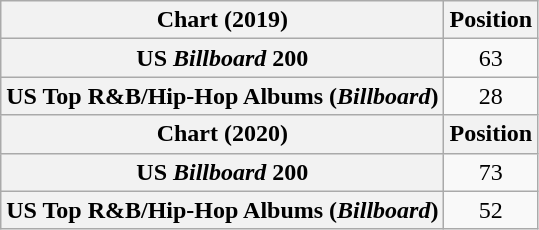<table class="wikitable sortable plainrowheaders" style="text-align:center">
<tr>
<th scope="col">Chart (2019)</th>
<th scope="col">Position</th>
</tr>
<tr>
<th scope="row">US <em>Billboard</em> 200</th>
<td>63</td>
</tr>
<tr>
<th scope="row">US Top R&B/Hip-Hop Albums (<em>Billboard</em>)</th>
<td>28</td>
</tr>
<tr>
<th scope="col">Chart (2020)</th>
<th scope="col">Position</th>
</tr>
<tr>
<th scope="row">US <em>Billboard</em> 200</th>
<td>73</td>
</tr>
<tr>
<th scope="row">US Top R&B/Hip-Hop Albums (<em>Billboard</em>)</th>
<td>52</td>
</tr>
</table>
